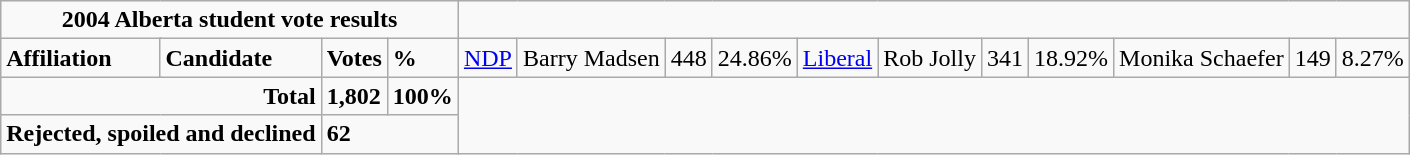<table class="wikitable">
<tr>
<td colspan="5" align="center"><strong>2004 Alberta student vote results</strong></td>
</tr>
<tr>
<td colspan="2"><strong>Affiliation</strong></td>
<td><strong>Candidate</strong></td>
<td><strong>Votes</strong></td>
<td><strong>%</strong><br>
</td>
<td><a href='#'>NDP</a></td>
<td>Barry Madsen</td>
<td>448</td>
<td>24.86%<br></td>
<td><a href='#'>Liberal</a></td>
<td>Rob Jolly</td>
<td>341</td>
<td>18.92%<br>
</td>
<td>Monika Schaefer</td>
<td>149</td>
<td>8.27%</td>
</tr>
<tr>
<td colspan="3" align ="right"><strong>Total</strong></td>
<td><strong>1,802</strong></td>
<td><strong>100%</strong></td>
</tr>
<tr>
<td colspan="3" align="right"><strong>Rejected, spoiled and declined</strong></td>
<td colspan="2"><strong>62</strong></td>
</tr>
</table>
